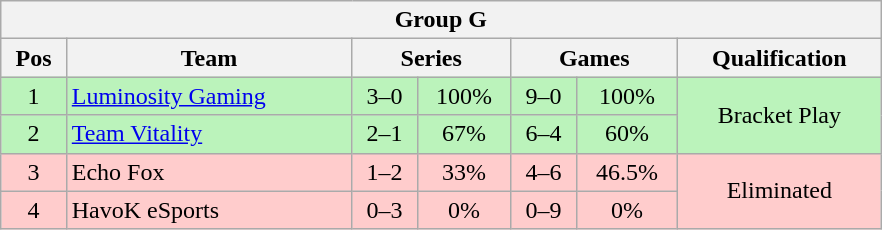<table class="wikitable" style="display: inline-table;width: 46.5%;">
<tr>
<th colspan="7">Group G</th>
</tr>
<tr>
<th>Pos</th>
<th>Team</th>
<th colspan="2">Series</th>
<th colspan="2">Games</th>
<th>Qualification</th>
</tr>
<tr>
<td style="text-align:center; background:#BBF3BB;">1</td>
<td style="text-align:left; background:#BBF3BB;"><a href='#'>Luminosity Gaming</a></td>
<td style="text-align:center; background:#BBF3BB;">3–0</td>
<td style="text-align:center; background:#BBF3BB;">100%</td>
<td style="text-align:center; background:#BBF3BB;">9–0</td>
<td style="text-align:center; background:#BBF3BB;">100%</td>
<td style="text-align:center; background:#BBF3BB;" rowspan="2">Bracket Play</td>
</tr>
<tr>
<td style="text-align:center; background:#BBF3BB;">2</td>
<td style="text-align:left; background:#BBF3BB;"><a href='#'>Team Vitality</a></td>
<td style="text-align:center; background:#BBF3BB;">2–1</td>
<td style="text-align:center; background:#BBF3BB;">67%</td>
<td style="text-align:center; background:#BBF3BB;">6–4</td>
<td style="text-align:center; background:#BBF3BB;">60%</td>
</tr>
<tr>
<td style="text-align:center; background:#FFCCCC;">3</td>
<td style="text-align:left; background:#FFCCCC;">Echo Fox</td>
<td style="text-align:center; background:#FFCCCC;">1–2</td>
<td style="text-align:center; background:#FFCCCC;">33%</td>
<td style="text-align:center; background:#FFCCCC;">4–6</td>
<td style="text-align:center; background:#FFCCCC;">46.5%</td>
<td style="text-align:center; background:#FFCCCC;" rowspan="2">Eliminated</td>
</tr>
<tr>
<td style="text-align:center; background:#FFCCCC;">4</td>
<td style="text-align:left; background:#FFCCCC;">HavoK eSports</td>
<td style="text-align:center; background:#FFCCCC;">0–3</td>
<td style="text-align:center; background:#FFCCCC;">0%</td>
<td style="text-align:center; background:#FFCCCC;">0–9</td>
<td style="text-align:center; background:#FFCCCC;">0%</td>
</tr>
</table>
